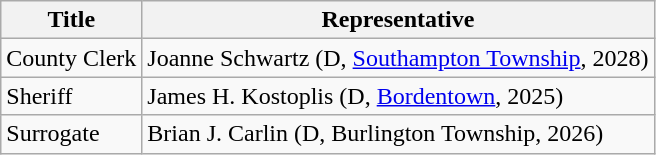<table class="wikitable sortable">
<tr>
<th>Title</th>
<th>Representative</th>
</tr>
<tr>
<td>County Clerk</td>
<td>Joanne Schwartz (D, <a href='#'>Southampton Township</a>, 2028)</td>
</tr>
<tr>
<td>Sheriff</td>
<td>James H. Kostoplis (D, <a href='#'>Bordentown</a>, 2025)</td>
</tr>
<tr>
<td>Surrogate</td>
<td>Brian J. Carlin (D, Burlington Township, 2026)</td>
</tr>
</table>
